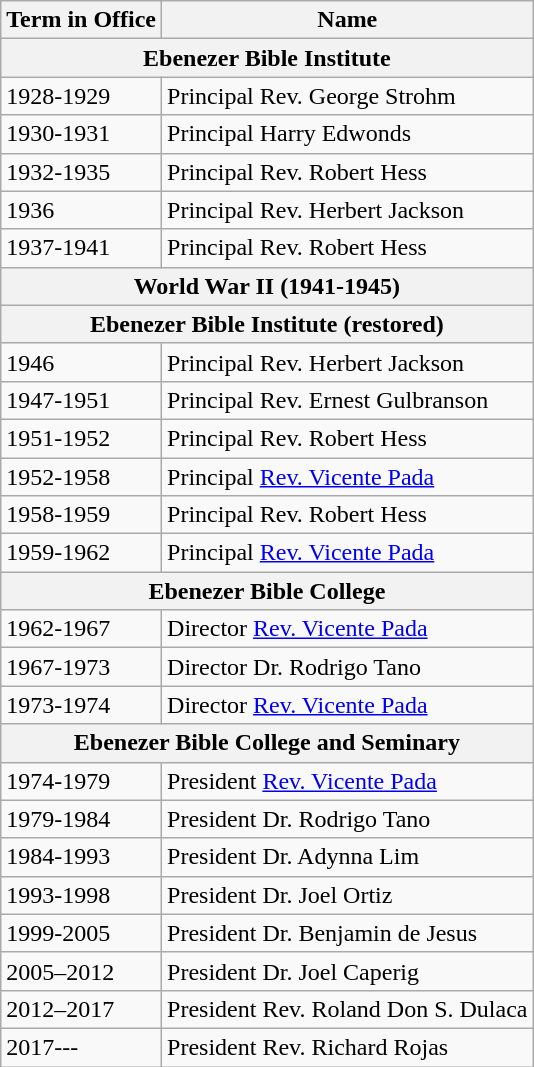<table class="wikitable">
<tr>
<th>Term in Office</th>
<th>Name</th>
</tr>
<tr>
<th colspan=2><strong>Ebenezer Bible Institute</strong></th>
</tr>
<tr>
<td>1928-1929</td>
<td>Principal Rev. George Strohm</td>
</tr>
<tr>
<td>1930-1931</td>
<td>Principal Harry Edwonds</td>
</tr>
<tr>
<td>1932-1935</td>
<td>Principal Rev. Robert Hess</td>
</tr>
<tr>
<td>1936</td>
<td>Principal Rev. Herbert Jackson</td>
</tr>
<tr>
<td>1937-1941</td>
<td>Principal Rev. Robert Hess</td>
</tr>
<tr>
<th colspan=2><strong>World War II (1941-1945)</strong></th>
</tr>
<tr>
<th colspan=2><strong>Ebenezer Bible Institute (restored)</strong></th>
</tr>
<tr>
<td>1946</td>
<td>Principal Rev. Herbert Jackson</td>
</tr>
<tr>
<td>1947-1951</td>
<td>Principal Rev. Ernest Gulbranson</td>
</tr>
<tr>
<td>1951-1952</td>
<td>Principal Rev. Robert Hess</td>
</tr>
<tr>
<td>1952-1958</td>
<td>Principal <a href='#'>Rev. Vicente Pada</a></td>
</tr>
<tr>
<td>1958-1959</td>
<td>Principal Rev. Robert Hess</td>
</tr>
<tr>
<td>1959-1962</td>
<td>Principal <a href='#'>Rev. Vicente Pada</a></td>
</tr>
<tr>
<th colspan=2><strong>Ebenezer Bible College</strong></th>
</tr>
<tr>
<td>1962-1967</td>
<td>Director <a href='#'>Rev. Vicente Pada</a></td>
</tr>
<tr>
<td>1967-1973</td>
<td>Director Dr. Rodrigo Tano</td>
</tr>
<tr>
<td>1973-1974</td>
<td>Director <a href='#'>Rev. Vicente Pada</a></td>
</tr>
<tr>
<th colspan=2><strong>Ebenezer Bible College and Seminary</strong></th>
</tr>
<tr>
<td>1974-1979</td>
<td>President <a href='#'>Rev. Vicente Pada</a></td>
</tr>
<tr>
<td>1979-1984</td>
<td>President Dr. Rodrigo Tano</td>
</tr>
<tr>
<td>1984-1993</td>
<td>President Dr. Adynna Lim</td>
</tr>
<tr>
<td>1993-1998</td>
<td>President Dr. Joel Ortiz</td>
</tr>
<tr>
<td>1999-2005</td>
<td>President Dr. Benjamin de Jesus</td>
</tr>
<tr>
<td>2005–2012</td>
<td>President Dr. Joel Caperig</td>
</tr>
<tr>
<td>2012–2017</td>
<td>President Rev. Roland Don S. Dulaca</td>
</tr>
<tr>
<td>2017---</td>
<td>President Rev. Richard Rojas</td>
</tr>
</table>
